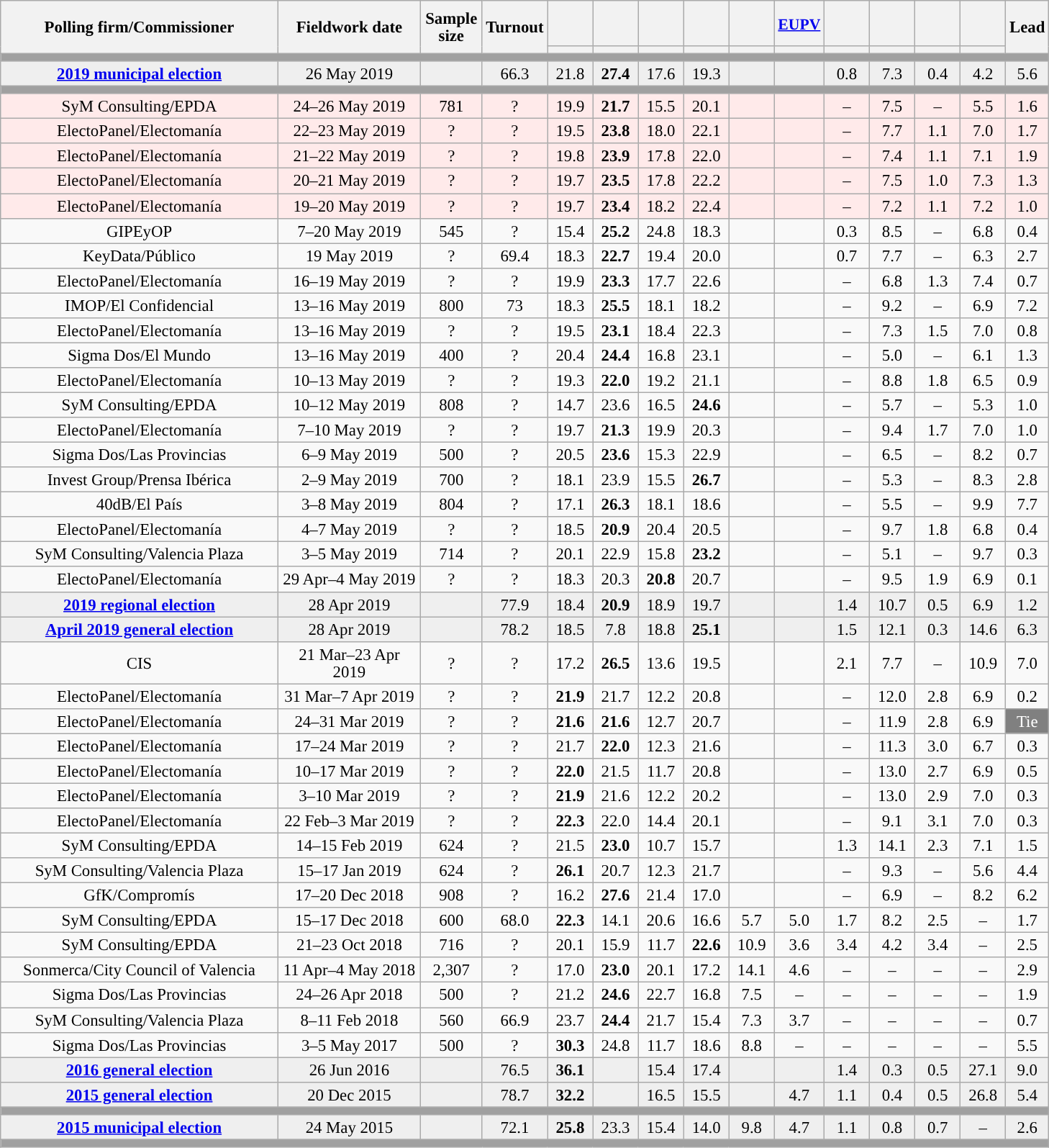<table class="wikitable collapsible collapsed" style="text-align:center; font-size:95%; line-height:16px;">
<tr style="height:42px;">
<th style="width:250px;" rowspan="2">Polling firm/Commissioner</th>
<th style="width:125px;" rowspan="2">Fieldwork date</th>
<th style="width:50px;" rowspan="2">Sample size</th>
<th style="width:45px;" rowspan="2">Turnout</th>
<th style="width:35px;"></th>
<th style="width:35px;"></th>
<th style="width:35px;"></th>
<th style="width:35px;"></th>
<th style="width:35px;"></th>
<th style="width:35px; font-size:95%;"><a href='#'>EUPV</a></th>
<th style="width:35px;"></th>
<th style="width:35px;"></th>
<th style="width:35px;"></th>
<th style="width:35px;"></th>
<th style="width:30px;" rowspan="2">Lead</th>
</tr>
<tr>
<th style="color:inherit;background:"></th>
<th style="color:inherit;background:"></th>
<th style="color:inherit;background:"></th>
<th style="color:inherit;background:"></th>
<th style="color:inherit;background:"></th>
<th style="color:inherit;background:"></th>
<th style="color:inherit;background:"></th>
<th style="color:inherit;background:"></th>
<th style="color:inherit;background:"></th>
<th style="color:inherit;background:"></th>
</tr>
<tr>
<td colspan="15" style="background:#A0A0A0"></td>
</tr>
<tr style="background:#EFEFEF;">
<td><strong><a href='#'>2019 municipal election</a></strong></td>
<td>26 May 2019</td>
<td></td>
<td>66.3</td>
<td>21.8<br></td>
<td><strong>27.4</strong><br></td>
<td>17.6<br></td>
<td>19.3<br></td>
<td></td>
<td></td>
<td>0.8<br></td>
<td>7.3<br></td>
<td>0.4<br></td>
<td>4.2<br></td>
<td style="background:">5.6</td>
</tr>
<tr>
<td colspan="15" style="background:#A0A0A0"></td>
</tr>
<tr style="background:#FFEAEA;">
<td>SyM Consulting/EPDA</td>
<td>24–26 May 2019</td>
<td>781</td>
<td>?</td>
<td>19.9<br></td>
<td><strong>21.7</strong><br></td>
<td>15.5<br></td>
<td>20.1<br></td>
<td></td>
<td></td>
<td>–</td>
<td>7.5<br></td>
<td>–</td>
<td>5.5<br></td>
<td style="background:">1.6</td>
</tr>
<tr style="background:#FFEAEA;">
<td>ElectoPanel/Electomanía</td>
<td>22–23 May 2019</td>
<td>?</td>
<td>?</td>
<td>19.5<br></td>
<td><strong>23.8</strong><br></td>
<td>18.0<br></td>
<td>22.1<br></td>
<td></td>
<td></td>
<td>–</td>
<td>7.7<br></td>
<td>1.1<br></td>
<td>7.0<br></td>
<td style="background:">1.7</td>
</tr>
<tr style="background:#FFEAEA;">
<td>ElectoPanel/Electomanía</td>
<td>21–22 May 2019</td>
<td>?</td>
<td>?</td>
<td>19.8<br></td>
<td><strong>23.9</strong><br></td>
<td>17.8<br></td>
<td>22.0<br></td>
<td></td>
<td></td>
<td>–</td>
<td>7.4<br></td>
<td>1.1<br></td>
<td>7.1<br></td>
<td style="background:">1.9</td>
</tr>
<tr style="background:#FFEAEA;">
<td>ElectoPanel/Electomanía</td>
<td>20–21 May 2019</td>
<td>?</td>
<td>?</td>
<td>19.7<br></td>
<td><strong>23.5</strong><br></td>
<td>17.8<br></td>
<td>22.2<br></td>
<td></td>
<td></td>
<td>–</td>
<td>7.5<br></td>
<td>1.0<br></td>
<td>7.3<br></td>
<td style="background:">1.3</td>
</tr>
<tr style="background:#FFEAEA;">
<td>ElectoPanel/Electomanía</td>
<td>19–20 May 2019</td>
<td>?</td>
<td>?</td>
<td>19.7<br></td>
<td><strong>23.4</strong><br></td>
<td>18.2<br></td>
<td>22.4<br></td>
<td></td>
<td></td>
<td>–</td>
<td>7.2<br></td>
<td>1.1<br></td>
<td>7.2<br></td>
<td style="background:">1.0</td>
</tr>
<tr>
<td>GIPEyOP</td>
<td>7–20 May 2019</td>
<td>545</td>
<td>?</td>
<td>15.4<br></td>
<td><strong>25.2</strong><br></td>
<td>24.8<br></td>
<td>18.3<br></td>
<td></td>
<td></td>
<td>0.3<br></td>
<td>8.5<br></td>
<td>–</td>
<td>6.8<br></td>
<td style="background:">0.4</td>
</tr>
<tr>
<td>KeyData/Público</td>
<td>19 May 2019</td>
<td>?</td>
<td>69.4</td>
<td>18.3<br></td>
<td><strong>22.7</strong><br></td>
<td>19.4<br></td>
<td>20.0<br></td>
<td></td>
<td></td>
<td>0.7<br></td>
<td>7.7<br></td>
<td>–</td>
<td>6.3<br></td>
<td style="background:">2.7</td>
</tr>
<tr>
<td>ElectoPanel/Electomanía</td>
<td>16–19 May 2019</td>
<td>?</td>
<td>?</td>
<td>19.9<br></td>
<td><strong>23.3</strong><br></td>
<td>17.7<br></td>
<td>22.6<br></td>
<td></td>
<td></td>
<td>–</td>
<td>6.8<br></td>
<td>1.3<br></td>
<td>7.4<br></td>
<td style="background:">0.7</td>
</tr>
<tr>
<td>IMOP/El Confidencial</td>
<td>13–16 May 2019</td>
<td>800</td>
<td>73</td>
<td>18.3<br></td>
<td><strong>25.5</strong><br></td>
<td>18.1<br></td>
<td>18.2<br></td>
<td></td>
<td></td>
<td>–</td>
<td>9.2<br></td>
<td>–</td>
<td>6.9<br></td>
<td style="background:">7.2</td>
</tr>
<tr>
<td>ElectoPanel/Electomanía</td>
<td>13–16 May 2019</td>
<td>?</td>
<td>?</td>
<td>19.5<br></td>
<td><strong>23.1</strong><br></td>
<td>18.4<br></td>
<td>22.3<br></td>
<td></td>
<td></td>
<td>–</td>
<td>7.3<br></td>
<td>1.5<br></td>
<td>7.0<br></td>
<td style="background:">0.8</td>
</tr>
<tr>
<td>Sigma Dos/El Mundo</td>
<td>13–16 May 2019</td>
<td>400</td>
<td>?</td>
<td>20.4<br></td>
<td><strong>24.4</strong><br></td>
<td>16.8<br></td>
<td>23.1<br></td>
<td></td>
<td></td>
<td>–</td>
<td>5.0<br></td>
<td>–</td>
<td>6.1<br></td>
<td style="background:">1.3</td>
</tr>
<tr>
<td>ElectoPanel/Electomanía</td>
<td>10–13 May 2019</td>
<td>?</td>
<td>?</td>
<td>19.3<br></td>
<td><strong>22.0</strong><br></td>
<td>19.2<br></td>
<td>21.1<br></td>
<td></td>
<td></td>
<td>–</td>
<td>8.8<br></td>
<td>1.8<br></td>
<td>6.5<br></td>
<td style="background:">0.9</td>
</tr>
<tr>
<td>SyM Consulting/EPDA</td>
<td>10–12 May 2019</td>
<td>808</td>
<td>?</td>
<td>14.7<br></td>
<td>23.6<br></td>
<td>16.5<br></td>
<td><strong>24.6</strong><br></td>
<td></td>
<td></td>
<td>–</td>
<td>5.7<br></td>
<td>–</td>
<td>5.3<br></td>
<td style="background:">1.0</td>
</tr>
<tr>
<td>ElectoPanel/Electomanía</td>
<td>7–10 May 2019</td>
<td>?</td>
<td>?</td>
<td>19.7<br></td>
<td><strong>21.3</strong><br></td>
<td>19.9<br></td>
<td>20.3<br></td>
<td></td>
<td></td>
<td>–</td>
<td>9.4<br></td>
<td>1.7<br></td>
<td>7.0<br></td>
<td style="background:">1.0</td>
</tr>
<tr>
<td>Sigma Dos/Las Provincias</td>
<td>6–9 May 2019</td>
<td>500</td>
<td>?</td>
<td>20.5<br></td>
<td><strong>23.6</strong><br></td>
<td>15.3<br></td>
<td>22.9<br></td>
<td></td>
<td></td>
<td>–</td>
<td>6.5<br></td>
<td>–</td>
<td>8.2<br></td>
<td style="background:">0.7</td>
</tr>
<tr>
<td>Invest Group/Prensa Ibérica</td>
<td>2–9 May 2019</td>
<td>700</td>
<td>?</td>
<td>18.1<br></td>
<td>23.9<br></td>
<td>15.5<br></td>
<td><strong>26.7</strong><br></td>
<td></td>
<td></td>
<td>–</td>
<td>5.3<br></td>
<td>–</td>
<td>8.3<br></td>
<td style="background:">2.8</td>
</tr>
<tr>
<td>40dB/El País</td>
<td>3–8 May 2019</td>
<td>804</td>
<td>?</td>
<td>17.1<br></td>
<td><strong>26.3</strong><br></td>
<td>18.1<br></td>
<td>18.6<br></td>
<td></td>
<td></td>
<td>–</td>
<td>5.5<br></td>
<td>–</td>
<td>9.9<br></td>
<td style="background:">7.7</td>
</tr>
<tr>
<td>ElectoPanel/Electomanía</td>
<td>4–7 May 2019</td>
<td>?</td>
<td>?</td>
<td>18.5<br></td>
<td><strong>20.9</strong><br></td>
<td>20.4<br></td>
<td>20.5<br></td>
<td></td>
<td></td>
<td>–</td>
<td>9.7<br></td>
<td>1.8<br></td>
<td>6.8<br></td>
<td style="background:">0.4</td>
</tr>
<tr>
<td>SyM Consulting/Valencia Plaza</td>
<td>3–5 May 2019</td>
<td>714</td>
<td>?</td>
<td>20.1<br></td>
<td>22.9<br></td>
<td>15.8<br></td>
<td><strong>23.2</strong><br></td>
<td></td>
<td></td>
<td>–</td>
<td>5.1<br></td>
<td>–</td>
<td>9.7<br></td>
<td style="background:">0.3</td>
</tr>
<tr>
<td>ElectoPanel/Electomanía</td>
<td>29 Apr–4 May 2019</td>
<td>?</td>
<td>?</td>
<td>18.3<br></td>
<td>20.3<br></td>
<td><strong>20.8</strong><br></td>
<td>20.7<br></td>
<td></td>
<td></td>
<td>–</td>
<td>9.5<br></td>
<td>1.9<br></td>
<td>6.9<br></td>
<td style="background:">0.1</td>
</tr>
<tr style="background:#EFEFEF;">
<td><strong><a href='#'>2019 regional election</a></strong></td>
<td>28 Apr 2019</td>
<td></td>
<td>77.9</td>
<td>18.4<br></td>
<td><strong>20.9</strong><br></td>
<td>18.9<br></td>
<td>19.7<br></td>
<td></td>
<td></td>
<td>1.4<br></td>
<td>10.7<br></td>
<td>0.5<br></td>
<td>6.9<br></td>
<td style="background:">1.2</td>
</tr>
<tr style="background:#EFEFEF;">
<td><strong><a href='#'>April 2019 general election</a></strong></td>
<td>28 Apr 2019</td>
<td></td>
<td>78.2</td>
<td>18.5<br></td>
<td>7.8<br></td>
<td>18.8<br></td>
<td><strong>25.1</strong><br></td>
<td></td>
<td></td>
<td>1.5<br></td>
<td>12.1<br></td>
<td>0.3<br></td>
<td>14.6<br></td>
<td style="background:">6.3</td>
</tr>
<tr>
<td>CIS</td>
<td>21 Mar–23 Apr 2019</td>
<td>?</td>
<td>?</td>
<td>17.2<br></td>
<td><strong>26.5</strong><br></td>
<td>13.6<br></td>
<td>19.5<br></td>
<td></td>
<td></td>
<td>2.1<br></td>
<td>7.7<br></td>
<td>–</td>
<td>10.9<br></td>
<td style="background:">7.0</td>
</tr>
<tr>
<td>ElectoPanel/Electomanía</td>
<td>31 Mar–7 Apr 2019</td>
<td>?</td>
<td>?</td>
<td><strong>21.9</strong><br></td>
<td>21.7<br></td>
<td>12.2<br></td>
<td>20.8<br></td>
<td></td>
<td></td>
<td>–</td>
<td>12.0<br></td>
<td>2.8<br></td>
<td>6.9<br></td>
<td style="background:">0.2</td>
</tr>
<tr>
<td>ElectoPanel/Electomanía</td>
<td>24–31 Mar 2019</td>
<td>?</td>
<td>?</td>
<td><strong>21.6</strong><br></td>
<td><strong>21.6</strong><br></td>
<td>12.7<br></td>
<td>20.7<br></td>
<td></td>
<td></td>
<td>–</td>
<td>11.9<br></td>
<td>2.8<br></td>
<td>6.9<br></td>
<td style="background:gray; color:white;">Tie</td>
</tr>
<tr>
<td>ElectoPanel/Electomanía</td>
<td>17–24 Mar 2019</td>
<td>?</td>
<td>?</td>
<td>21.7<br></td>
<td><strong>22.0</strong><br></td>
<td>12.3<br></td>
<td>21.6<br></td>
<td></td>
<td></td>
<td>–</td>
<td>11.3<br></td>
<td>3.0<br></td>
<td>6.7<br></td>
<td style="background:">0.3</td>
</tr>
<tr>
<td>ElectoPanel/Electomanía</td>
<td>10–17 Mar 2019</td>
<td>?</td>
<td>?</td>
<td><strong>22.0</strong><br></td>
<td>21.5<br></td>
<td>11.7<br></td>
<td>20.8<br></td>
<td></td>
<td></td>
<td>–</td>
<td>13.0<br></td>
<td>2.7<br></td>
<td>6.9<br></td>
<td style="background:">0.5</td>
</tr>
<tr>
<td>ElectoPanel/Electomanía</td>
<td>3–10 Mar 2019</td>
<td>?</td>
<td>?</td>
<td><strong>21.9</strong><br></td>
<td>21.6<br></td>
<td>12.2<br></td>
<td>20.2<br></td>
<td></td>
<td></td>
<td>–</td>
<td>13.0<br></td>
<td>2.9<br></td>
<td>7.0<br></td>
<td style="background:">0.3</td>
</tr>
<tr>
<td>ElectoPanel/Electomanía</td>
<td>22 Feb–3 Mar 2019</td>
<td>?</td>
<td>?</td>
<td><strong>22.3</strong><br></td>
<td>22.0<br></td>
<td>14.4<br></td>
<td>20.1<br></td>
<td></td>
<td></td>
<td>–</td>
<td>9.1<br></td>
<td>3.1<br></td>
<td>7.0<br></td>
<td style="background:">0.3</td>
</tr>
<tr>
<td>SyM Consulting/EPDA</td>
<td>14–15 Feb 2019</td>
<td>624</td>
<td>?</td>
<td>21.5<br></td>
<td><strong>23.0</strong><br></td>
<td>10.7<br></td>
<td>15.7<br></td>
<td></td>
<td></td>
<td>1.3<br></td>
<td>14.1<br></td>
<td>2.3<br></td>
<td>7.1<br></td>
<td style="background:">1.5</td>
</tr>
<tr>
<td>SyM Consulting/Valencia Plaza</td>
<td>15–17 Jan 2019</td>
<td>624</td>
<td>?</td>
<td><strong>26.1</strong><br></td>
<td>20.7<br></td>
<td>12.3<br></td>
<td>21.7<br></td>
<td></td>
<td></td>
<td>–</td>
<td>9.3<br></td>
<td>–</td>
<td>5.6<br></td>
<td style="background:">4.4</td>
</tr>
<tr>
<td>GfK/Compromís</td>
<td>17–20 Dec 2018</td>
<td>908</td>
<td>?</td>
<td>16.2<br></td>
<td><strong>27.6</strong><br></td>
<td>21.4<br></td>
<td>17.0<br></td>
<td></td>
<td></td>
<td>–</td>
<td>6.9<br></td>
<td>–</td>
<td>8.2<br></td>
<td style="background:">6.2</td>
</tr>
<tr>
<td>SyM Consulting/EPDA</td>
<td>15–17 Dec 2018</td>
<td>600</td>
<td>68.0</td>
<td><strong>22.3</strong><br></td>
<td>14.1<br></td>
<td>20.6<br></td>
<td>16.6<br></td>
<td>5.7<br></td>
<td>5.0<br></td>
<td>1.7<br></td>
<td>8.2<br></td>
<td>2.5<br></td>
<td>–</td>
<td style="background:">1.7</td>
</tr>
<tr>
<td>SyM Consulting/EPDA</td>
<td>21–23 Oct 2018</td>
<td>716</td>
<td>?</td>
<td>20.1<br></td>
<td>15.9<br></td>
<td>11.7<br></td>
<td><strong>22.6</strong><br></td>
<td>10.9<br></td>
<td>3.6<br></td>
<td>3.4<br></td>
<td>4.2<br></td>
<td>3.4<br></td>
<td>–</td>
<td style="background:">2.5</td>
</tr>
<tr>
<td>Sonmerca/City Council of Valencia<br></td>
<td>11 Apr–4 May 2018</td>
<td>2,307</td>
<td>?</td>
<td>17.0<br></td>
<td><strong>23.0</strong><br></td>
<td>20.1<br></td>
<td>17.2<br></td>
<td>14.1<br></td>
<td>4.6<br></td>
<td>–</td>
<td>–</td>
<td>–</td>
<td>–</td>
<td style="background:">2.9</td>
</tr>
<tr>
<td>Sigma Dos/Las Provincias</td>
<td>24–26 Apr 2018</td>
<td>500</td>
<td>?</td>
<td>21.2<br></td>
<td><strong>24.6</strong><br></td>
<td>22.7<br></td>
<td>16.8<br></td>
<td>7.5<br></td>
<td>–</td>
<td>–</td>
<td>–</td>
<td>–</td>
<td>–</td>
<td style="background:">1.9</td>
</tr>
<tr>
<td>SyM Consulting/Valencia Plaza</td>
<td>8–11 Feb 2018</td>
<td>560</td>
<td>66.9</td>
<td>23.7<br></td>
<td><strong>24.4</strong><br></td>
<td>21.7<br></td>
<td>15.4<br></td>
<td>7.3<br></td>
<td>3.7<br></td>
<td>–</td>
<td>–</td>
<td>–</td>
<td>–</td>
<td style="background:">0.7</td>
</tr>
<tr>
<td>Sigma Dos/Las Provincias</td>
<td>3–5 May 2017</td>
<td>500</td>
<td>?</td>
<td><strong>30.3</strong><br></td>
<td>24.8<br></td>
<td>11.7<br></td>
<td>18.6<br></td>
<td>8.8<br></td>
<td>–</td>
<td>–</td>
<td>–</td>
<td>–</td>
<td>–</td>
<td style="background:">5.5</td>
</tr>
<tr style="background:#EFEFEF;">
<td><strong><a href='#'>2016 general election</a></strong></td>
<td>26 Jun 2016</td>
<td></td>
<td>76.5</td>
<td><strong>36.1</strong><br></td>
<td></td>
<td>15.4<br></td>
<td>17.4<br></td>
<td></td>
<td></td>
<td>1.4<br></td>
<td>0.3<br></td>
<td>0.5<br></td>
<td>27.1<br></td>
<td style="background:">9.0</td>
</tr>
<tr style="background:#EFEFEF;">
<td><strong><a href='#'>2015 general election</a></strong></td>
<td>20 Dec 2015</td>
<td></td>
<td>78.7</td>
<td><strong>32.2</strong><br></td>
<td></td>
<td>16.5<br></td>
<td>15.5<br></td>
<td></td>
<td>4.7<br></td>
<td>1.1<br></td>
<td>0.4<br></td>
<td>0.5<br></td>
<td>26.8<br></td>
<td style="background:">5.4</td>
</tr>
<tr>
<td colspan="15" style="background:#A0A0A0"></td>
</tr>
<tr style="background:#EFEFEF;">
<td><strong><a href='#'>2015 municipal election</a></strong></td>
<td>24 May 2015</td>
<td></td>
<td>72.1</td>
<td><strong>25.8</strong><br></td>
<td>23.3<br></td>
<td>15.4<br></td>
<td>14.0<br></td>
<td>9.8<br></td>
<td>4.7<br></td>
<td>1.1<br></td>
<td>0.8<br></td>
<td>0.7<br></td>
<td>–</td>
<td style="background:">2.6</td>
</tr>
<tr>
<td colspan="15" style="background:#A0A0A0"></td>
</tr>
</table>
